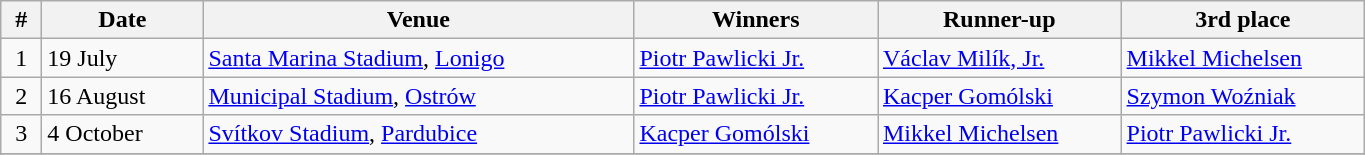<table class="wikitable">
<tr align=center>
<th width=20px>#</th>
<th width=100px>Date</th>
<th width=280px>Venue</th>
<th width=155px>Winners</th>
<th width=155px>Runner-up</th>
<th width=155px>3rd place</th>
</tr>
<tr>
<td align=center>1</td>
<td>19 July</td>
<td> <a href='#'>Santa Marina Stadium</a>, <a href='#'>Lonigo</a></td>
<td> <a href='#'>Piotr Pawlicki Jr.</a></td>
<td> <a href='#'>Václav Milík, Jr.</a></td>
<td> <a href='#'>Mikkel Michelsen</a></td>
</tr>
<tr>
<td align=center>2</td>
<td>16 August</td>
<td> <a href='#'>Municipal Stadium</a>, <a href='#'>Ostrów</a></td>
<td> <a href='#'>Piotr Pawlicki Jr.</a></td>
<td> <a href='#'>Kacper Gomólski</a></td>
<td> <a href='#'>Szymon Woźniak</a></td>
</tr>
<tr>
<td align=center>3</td>
<td>4 October</td>
<td> <a href='#'>Svítkov Stadium</a>, <a href='#'>Pardubice</a></td>
<td> <a href='#'>Kacper Gomólski</a></td>
<td> <a href='#'>Mikkel Michelsen</a></td>
<td> <a href='#'>Piotr Pawlicki Jr.</a></td>
</tr>
<tr>
</tr>
<tr>
</tr>
</table>
